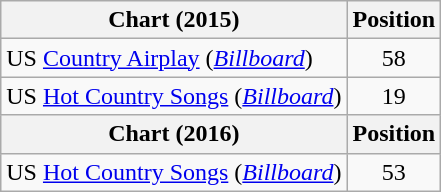<table class="wikitable sortable">
<tr>
<th scope="col">Chart (2015)</th>
<th scope="col">Position</th>
</tr>
<tr>
<td>US <a href='#'>Country Airplay</a> (<em><a href='#'>Billboard</a></em>)</td>
<td align="center">58</td>
</tr>
<tr>
<td>US <a href='#'>Hot Country Songs</a> (<em><a href='#'>Billboard</a></em>)</td>
<td align="center">19</td>
</tr>
<tr>
<th scope="col">Chart (2016)</th>
<th scope="col">Position</th>
</tr>
<tr>
<td>US <a href='#'>Hot Country Songs</a> (<em><a href='#'>Billboard</a></em>)</td>
<td align="center">53</td>
</tr>
</table>
